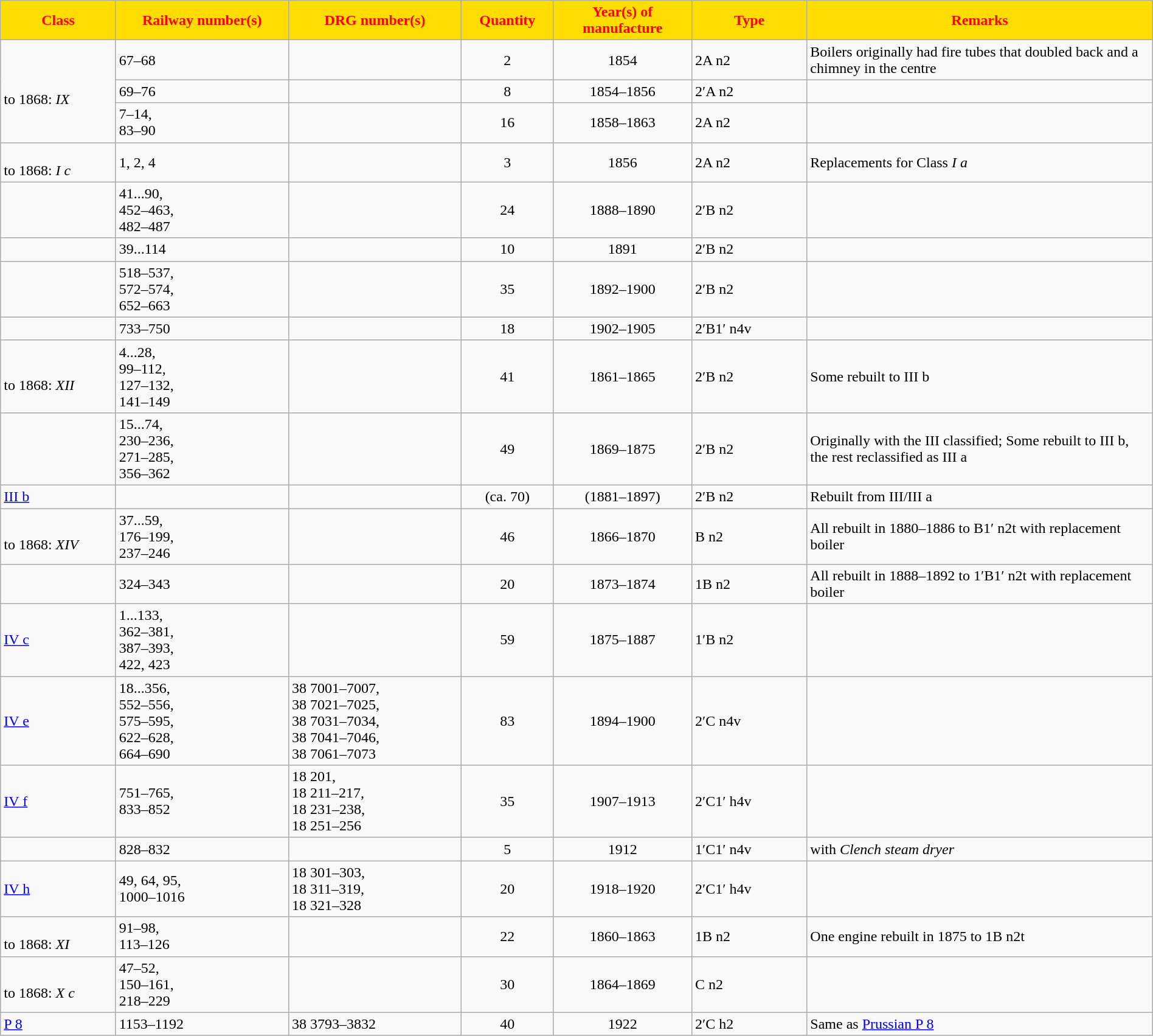<table class="wikitable" style="width:100%;">
<tr>
<th style="color:#f00; background:#fd0; width:10%;">Class</th>
<th style="color:#f00; background:#fd0; width:15%;">Railway number(s)</th>
<th style="color:#f00; background:#fd0; width:15%;">DRG number(s)</th>
<th style="color:#f00; background:#fd0; width:8%;">Quantity</th>
<th style="color:#f00; background:#fd0; width:12%;">Year(s) of manufacture</th>
<th style="color:#f00; background:#fd0; width:10%;">Type</th>
<th style="color:#f00; background:#fd0; width:30%;">Remarks</th>
</tr>
<tr>
<td rowspan="3"> <br>to 1868: <em>IX</em></td>
<td>67–68</td>
<td></td>
<td style="text-align:center;">2</td>
<td style="text-align:center;">1854</td>
<td>2A n2</td>
<td>Boilers originally had fire tubes that doubled back and a chimney in the centre</td>
</tr>
<tr>
<td>69–76</td>
<td></td>
<td style="text-align:center;">8</td>
<td style="text-align:center;">1854–1856</td>
<td>2′A n2</td>
<td></td>
</tr>
<tr>
<td>7–14, <br>83–90</td>
<td></td>
<td style="text-align:center;">16</td>
<td style="text-align:center;">1858–1863</td>
<td>2A n2</td>
<td></td>
</tr>
<tr>
<td> <br>to 1868: <em>I c</em></td>
<td>1, 2, 4</td>
<td></td>
<td style="text-align:center;">3</td>
<td style="text-align:center;">1856</td>
<td>2A n2</td>
<td>Replacements for Class <em>I a</em></td>
</tr>
<tr>
<td></td>
<td>41...90, <br>452–463, <br>482–487</td>
<td></td>
<td style="text-align:center;">24</td>
<td style="text-align:center;">1888–1890</td>
<td>2′B n2</td>
<td></td>
</tr>
<tr>
<td></td>
<td>39...114</td>
<td></td>
<td style="text-align:center;">10</td>
<td style="text-align:center;">1891</td>
<td>2′B n2</td>
<td></td>
</tr>
<tr>
<td></td>
<td>518–537, <br>572–574, <br>652–663</td>
<td></td>
<td style="text-align:center;">35</td>
<td style="text-align:center;">1892–1900</td>
<td>2′B n2</td>
<td></td>
</tr>
<tr>
<td></td>
<td>733–750</td>
<td></td>
<td style="text-align:center;">18</td>
<td style="text-align:center;">1902–1905</td>
<td>2′B1′ n4v</td>
<td></td>
</tr>
<tr>
<td> <br>to 1868: <em>XII</em></td>
<td>4...28, <br>99–112, <br>127–132, <br>141–149</td>
<td></td>
<td style="text-align:center;">41</td>
<td style="text-align:center;">1861–1865</td>
<td>2′B n2</td>
<td>Some rebuilt to III b</td>
</tr>
<tr>
<td></td>
<td>15...74, <br>230–236, <br>271–285, <br>356–362</td>
<td></td>
<td style="text-align:center;">49</td>
<td style="text-align:center;">1869–1875</td>
<td>2′B n2</td>
<td>Originally with the III classified; Some rebuilt to III b, the rest reclassified as III a</td>
</tr>
<tr>
<td><a href='#'>III b</a></td>
<td></td>
<td></td>
<td style="text-align:center;">(ca. 70)</td>
<td style="text-align:center;">(1881–1897)</td>
<td>2′B n2</td>
<td>Rebuilt from III/III a</td>
</tr>
<tr>
<td> <br>to 1868: <em>XIV</em></td>
<td>37...59, <br>176–199, <br>237–246</td>
<td></td>
<td style="text-align:center;">46</td>
<td style="text-align:center;">1866–1870</td>
<td>B n2</td>
<td>All rebuilt in 1880–1886 to B1′ n2t with replacement boiler</td>
</tr>
<tr>
<td></td>
<td>324–343</td>
<td></td>
<td style="text-align:center;">20</td>
<td style="text-align:center;">1873–1874</td>
<td>1B n2</td>
<td>All rebuilt in 1888–1892 to 1′B1′ n2t with replacement boiler</td>
</tr>
<tr>
<td><a href='#'>IV c</a></td>
<td>1...133, <br>362–381, <br>387–393, <br>422, 423</td>
<td></td>
<td style="text-align:center;">59</td>
<td style="text-align:center;">1875–1887</td>
<td>1′B n2</td>
<td></td>
</tr>
<tr>
<td><a href='#'>IV e</a></td>
<td>18...356, <br>552–556, <br>575–595, <br>622–628, <br>664–690</td>
<td>38 7001–7007, <br>38 7021–7025, <br>38 7031–7034, <br>38 7041–7046, <br>38 7061–7073</td>
<td style="text-align:center;">83</td>
<td style="text-align:center;">1894–1900</td>
<td>2′C n4v</td>
<td></td>
</tr>
<tr>
<td><a href='#'>IV f</a></td>
<td>751–765, <br>833–852</td>
<td>18 201, <br>18 211–217, <br>18 231–238, <br>18 251–256</td>
<td style="text-align:center;">35</td>
<td style="text-align:center;">1907–1913</td>
<td>2′C1′ h4v</td>
<td></td>
</tr>
<tr>
<td></td>
<td>828–832</td>
<td></td>
<td style="text-align:center;">5</td>
<td style="text-align:center;">1912</td>
<td>1′C1′ n4v</td>
<td>with <em>Clench steam dryer</em></td>
</tr>
<tr>
<td><a href='#'>IV h</a></td>
<td>49, 64, 95, <br>1000–1016</td>
<td>18 301–303, <br>18 311–319, <br>18 321–328</td>
<td style="text-align:center;">20</td>
<td style="text-align:center;">1918–1920</td>
<td>2′C1′ h4v</td>
<td></td>
</tr>
<tr>
<td> <br>to 1868: <em>XI</em></td>
<td>91–98, <br>113–126</td>
<td></td>
<td style="text-align:center;">22</td>
<td style="text-align:center;">1860–1863</td>
<td>1B n2</td>
<td>One engine rebuilt in 1875 to 1B n2t</td>
</tr>
<tr>
<td> <br>to 1868: <em>X c</em></td>
<td>47–52, <br>150–161, <br>218–229</td>
<td></td>
<td style="text-align:center;">30</td>
<td style="text-align:center;">1864–1869</td>
<td>C n2</td>
<td></td>
</tr>
<tr>
<td><a href='#'>P 8</a></td>
<td>1153–1192</td>
<td>38 3793–3832</td>
<td style="text-align:center;">40</td>
<td style="text-align:center;">1922</td>
<td>2′C h2</td>
<td>Same as <a href='#'>Prussian P 8</a></td>
</tr>
</table>
